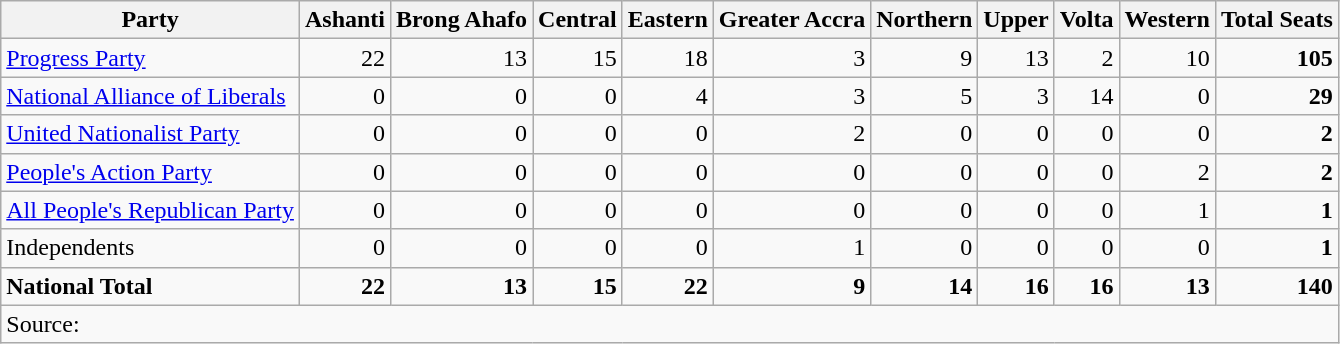<table class=wikitable>
<tr>
<th>Party</th>
<th>Ashanti</th>
<th>Brong Ahafo</th>
<th>Central</th>
<th>Eastern</th>
<th>Greater Accra</th>
<th>Northern</th>
<th>Upper</th>
<th>Volta</th>
<th>Western</th>
<th>Total Seats</th>
</tr>
<tr>
<td><a href='#'>Progress Party</a></td>
<td align=right>22</td>
<td align=right>13</td>
<td align=right>15</td>
<td align=right>18</td>
<td align=right>3</td>
<td align=right>9</td>
<td align=right>13</td>
<td align=right>2</td>
<td align=right>10</td>
<td align=right><strong>105</strong></td>
</tr>
<tr>
<td><a href='#'>National Alliance of Liberals</a></td>
<td align=right>0</td>
<td align=right>0</td>
<td align=right>0</td>
<td align=right>4</td>
<td align=right>3</td>
<td align=right>5</td>
<td align=right>3</td>
<td align=right>14</td>
<td align=right>0</td>
<td align=right><strong>29</strong></td>
</tr>
<tr>
<td><a href='#'>United Nationalist Party</a></td>
<td align=right>0</td>
<td align=right>0</td>
<td align=right>0</td>
<td align=right>0</td>
<td align=right>2</td>
<td align=right>0</td>
<td align=right>0</td>
<td align=right>0</td>
<td align=right>0</td>
<td align=right><strong>2</strong></td>
</tr>
<tr>
<td><a href='#'>People's Action Party</a></td>
<td align=right>0</td>
<td align=right>0</td>
<td align=right>0</td>
<td align=right>0</td>
<td align=right>0</td>
<td align=right>0</td>
<td align=right>0</td>
<td align=right>0</td>
<td align=right>2</td>
<td align=right><strong>2</strong></td>
</tr>
<tr>
<td><a href='#'>All People's Republican Party</a></td>
<td align=right>0</td>
<td align=right>0</td>
<td align=right>0</td>
<td align=right>0</td>
<td align=right>0</td>
<td align=right>0</td>
<td align=right>0</td>
<td align=right>0</td>
<td align=right>1</td>
<td align=right><strong>1</strong></td>
</tr>
<tr>
<td>Independents</td>
<td align=right>0</td>
<td align=right>0</td>
<td align=right>0</td>
<td align=right>0</td>
<td align=right>1</td>
<td align=right>0</td>
<td align=right>0</td>
<td align=right>0</td>
<td align=right>0</td>
<td align=right><strong>1</strong></td>
</tr>
<tr>
<td><strong>National Total</strong></td>
<td align=right><strong>22</strong></td>
<td align=right><strong>13</strong></td>
<td align=right><strong>15</strong></td>
<td align=right><strong>22</strong></td>
<td align=right><strong>9</strong></td>
<td align=right><strong>14</strong></td>
<td align=right><strong>16</strong></td>
<td align=right><strong>16</strong></td>
<td align=right><strong>13</strong></td>
<td align=right><strong>140</strong></td>
</tr>
<tr>
<td colspan=12 align=left>Source: </td>
</tr>
</table>
